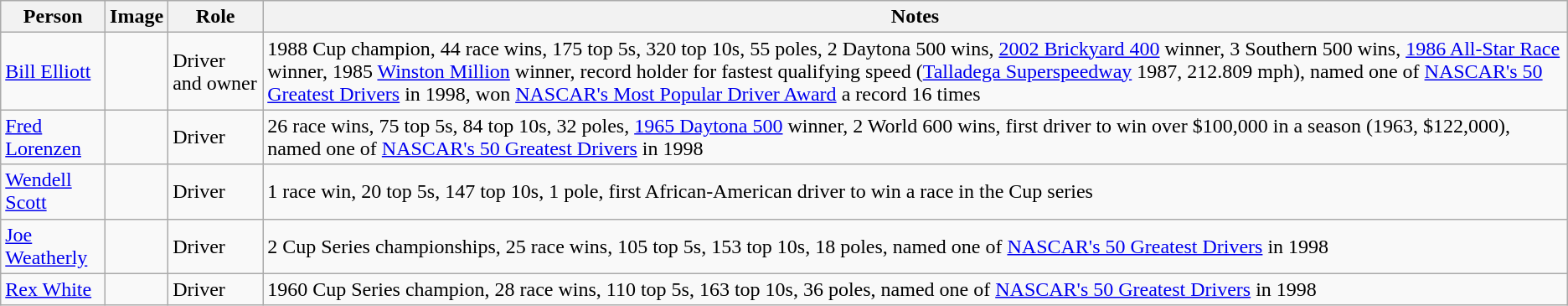<table class="wikitable sortable">
<tr>
<th>Person</th>
<th>Image</th>
<th>Role</th>
<th>Notes</th>
</tr>
<tr>
<td><a href='#'>Bill Elliott</a></td>
<td></td>
<td>Driver and owner</td>
<td>1988 Cup champion, 44 race wins, 175 top 5s, 320 top 10s, 55 poles, 2 Daytona 500 wins, <a href='#'>2002 Brickyard 400</a> winner, 3 Southern 500 wins, <a href='#'>1986 All-Star Race</a> winner, 1985 <a href='#'>Winston Million</a> winner, record holder for fastest qualifying speed (<a href='#'>Talladega Superspeedway</a> 1987, 212.809 mph), named one of <a href='#'>NASCAR's 50 Greatest Drivers</a> in 1998, won <a href='#'>NASCAR's Most Popular Driver Award</a> a record 16 times</td>
</tr>
<tr>
<td><a href='#'>Fred Lorenzen</a></td>
<td></td>
<td>Driver</td>
<td>26 race wins, 75 top 5s, 84 top 10s, 32 poles, <a href='#'>1965 Daytona 500</a> winner, 2 World 600 wins, first driver to win over $100,000 in a season (1963, $122,000), named one of <a href='#'>NASCAR's 50 Greatest Drivers</a> in 1998</td>
</tr>
<tr>
<td><a href='#'>Wendell Scott</a></td>
<td></td>
<td>Driver</td>
<td>1 race win, 20 top 5s, 147 top 10s, 1 pole, first African-American driver to win a race in the Cup series</td>
</tr>
<tr sup>
<td><a href='#'>Joe Weatherly</a></td>
<td></td>
<td>Driver</td>
<td>2 Cup Series championships, 25 race wins, 105 top 5s, 153 top 10s, 18 poles, named one of <a href='#'>NASCAR's 50 Greatest Drivers</a> in 1998</td>
</tr>
<tr>
<td><a href='#'>Rex White</a></td>
<td></td>
<td>Driver</td>
<td>1960 Cup Series champion, 28 race wins, 110 top 5s, 163 top 10s, 36 poles, named one of <a href='#'>NASCAR's 50 Greatest Drivers</a> in 1998</td>
</tr>
</table>
